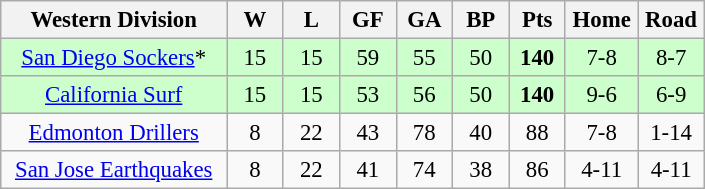<table class="wikitable"  style="width:470px; font-size:95%; text-align:center;">
<tr>
<th style="width:30%;">Western Division</th>
<th style="width:7.5%;">W</th>
<th style="width:7.5%;">L</th>
<th style="width:7.5%;">GF</th>
<th style="width:7.5%;">GA</th>
<th style="width:7.5%;">BP</th>
<th style="width:7.5%;">Pts</th>
<th style="width:7.5%;">Home</th>
<th style="width:7.5%;">Road</th>
</tr>
<tr style="background:#cfc;">
<td><a href='#'>San Diego Sockers</a>*</td>
<td>15</td>
<td>15</td>
<td>59</td>
<td>55</td>
<td>50</td>
<td><strong>140</strong></td>
<td>7-8</td>
<td>8-7</td>
</tr>
<tr style="background:#cfc;">
<td><a href='#'>California Surf</a></td>
<td>15</td>
<td>15</td>
<td>53</td>
<td>56</td>
<td>50</td>
<td><strong>140</strong></td>
<td>9-6</td>
<td>6-9</td>
</tr>
<tr>
<td><a href='#'>Edmonton Drillers</a></td>
<td>8</td>
<td>22</td>
<td>43</td>
<td>78</td>
<td>40</td>
<td>88</td>
<td>7-8</td>
<td>1-14</td>
</tr>
<tr>
<td><a href='#'>San Jose Earthquakes</a></td>
<td>8</td>
<td>22</td>
<td>41</td>
<td>74</td>
<td>38</td>
<td>86</td>
<td>4-11</td>
<td>4-11</td>
</tr>
</table>
